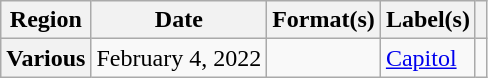<table class="wikitable plainrowheaders">
<tr>
<th scope="col">Region</th>
<th scope="col">Date</th>
<th scope="col">Format(s)</th>
<th scope="col">Label(s)</th>
<th scope="col"></th>
</tr>
<tr>
<th scope="row">Various</th>
<td>February 4, 2022</td>
<td></td>
<td><a href='#'>Capitol</a></td>
<td></td>
</tr>
</table>
